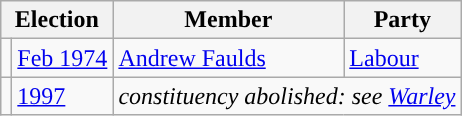<table class="wikitable">
<tr>
<th colspan="2">Election</th>
<th>Member</th>
<th>Party</th>
</tr>
<tr>
<td style="color:inherit;background-color: "></td>
<td><a href='#'>Feb 1974</a></td>
<td><a href='#'>Andrew Faulds</a></td>
<td><a href='#'>Labour</a></td>
</tr>
<tr>
<td></td>
<td><a href='#'>1997</a></td>
<td colspan="2"><em>constituency abolished: see <a href='#'>Warley</a></em></td>
</tr>
</table>
